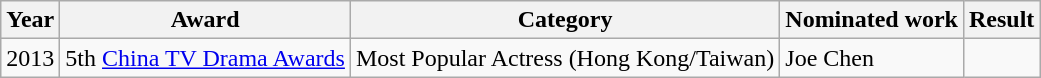<table class="wikitable">
<tr>
<th>Year</th>
<th>Award</th>
<th>Category</th>
<th>Nominated work</th>
<th>Result</th>
</tr>
<tr>
<td>2013</td>
<td>5th <a href='#'>China TV Drama Awards</a></td>
<td>Most Popular Actress (Hong Kong/Taiwan)</td>
<td>Joe Chen</td>
<td></td>
</tr>
</table>
